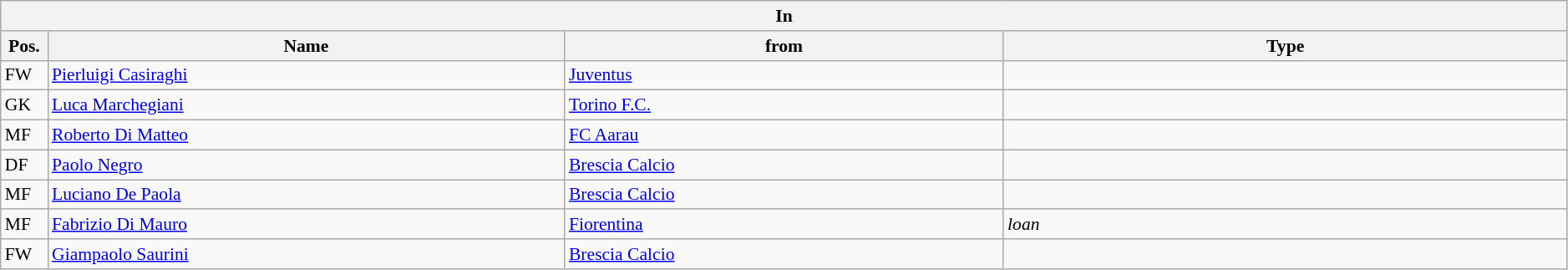<table class="wikitable" style="font-size:90%;width:99%;">
<tr>
<th colspan="4">In</th>
</tr>
<tr>
<th width=3%>Pos.</th>
<th width=33%>Name</th>
<th width=28%>from</th>
<th width=36%>Type</th>
</tr>
<tr>
<td>FW</td>
<td><a href='#'>Pierluigi Casiraghi</a></td>
<td><a href='#'>Juventus</a></td>
<td></td>
</tr>
<tr>
<td>GK</td>
<td><a href='#'>Luca Marchegiani</a></td>
<td><a href='#'>Torino F.C.</a></td>
<td></td>
</tr>
<tr>
<td>MF</td>
<td><a href='#'>Roberto Di Matteo</a></td>
<td><a href='#'>FC Aarau</a></td>
<td></td>
</tr>
<tr>
<td>DF</td>
<td><a href='#'>Paolo Negro</a></td>
<td><a href='#'>Brescia Calcio</a></td>
<td></td>
</tr>
<tr>
<td>MF</td>
<td><a href='#'>Luciano De Paola</a></td>
<td><a href='#'>Brescia Calcio</a></td>
<td></td>
</tr>
<tr>
<td>MF</td>
<td><a href='#'>Fabrizio Di Mauro</a></td>
<td><a href='#'>Fiorentina</a></td>
<td><em>loan</em></td>
</tr>
<tr>
<td>FW</td>
<td><a href='#'>Giampaolo Saurini</a></td>
<td><a href='#'>Brescia Calcio</a></td>
<td></td>
</tr>
</table>
